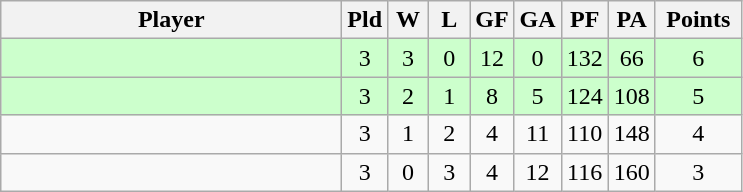<table class=wikitable style="text-align:center">
<tr>
<th width=220>Player</th>
<th width=20>Pld</th>
<th width=20>W</th>
<th width=20>L</th>
<th width=20>GF</th>
<th width=20>GA</th>
<th width=20>PF</th>
<th width=20>PA</th>
<th width=50>Points</th>
</tr>
<tr bgcolor="#ccffcc">
<td align=left></td>
<td>3</td>
<td>3</td>
<td>0</td>
<td>12</td>
<td>0</td>
<td>132</td>
<td>66</td>
<td>6</td>
</tr>
<tr bgcolor="#ccffcc">
<td align=left></td>
<td>3</td>
<td>2</td>
<td>1</td>
<td>8</td>
<td>5</td>
<td>124</td>
<td>108</td>
<td>5</td>
</tr>
<tr>
<td align=left></td>
<td>3</td>
<td>1</td>
<td>2</td>
<td>4</td>
<td>11</td>
<td>110</td>
<td>148</td>
<td>4</td>
</tr>
<tr>
<td align=left></td>
<td>3</td>
<td>0</td>
<td>3</td>
<td>4</td>
<td>12</td>
<td>116</td>
<td>160</td>
<td>3</td>
</tr>
</table>
